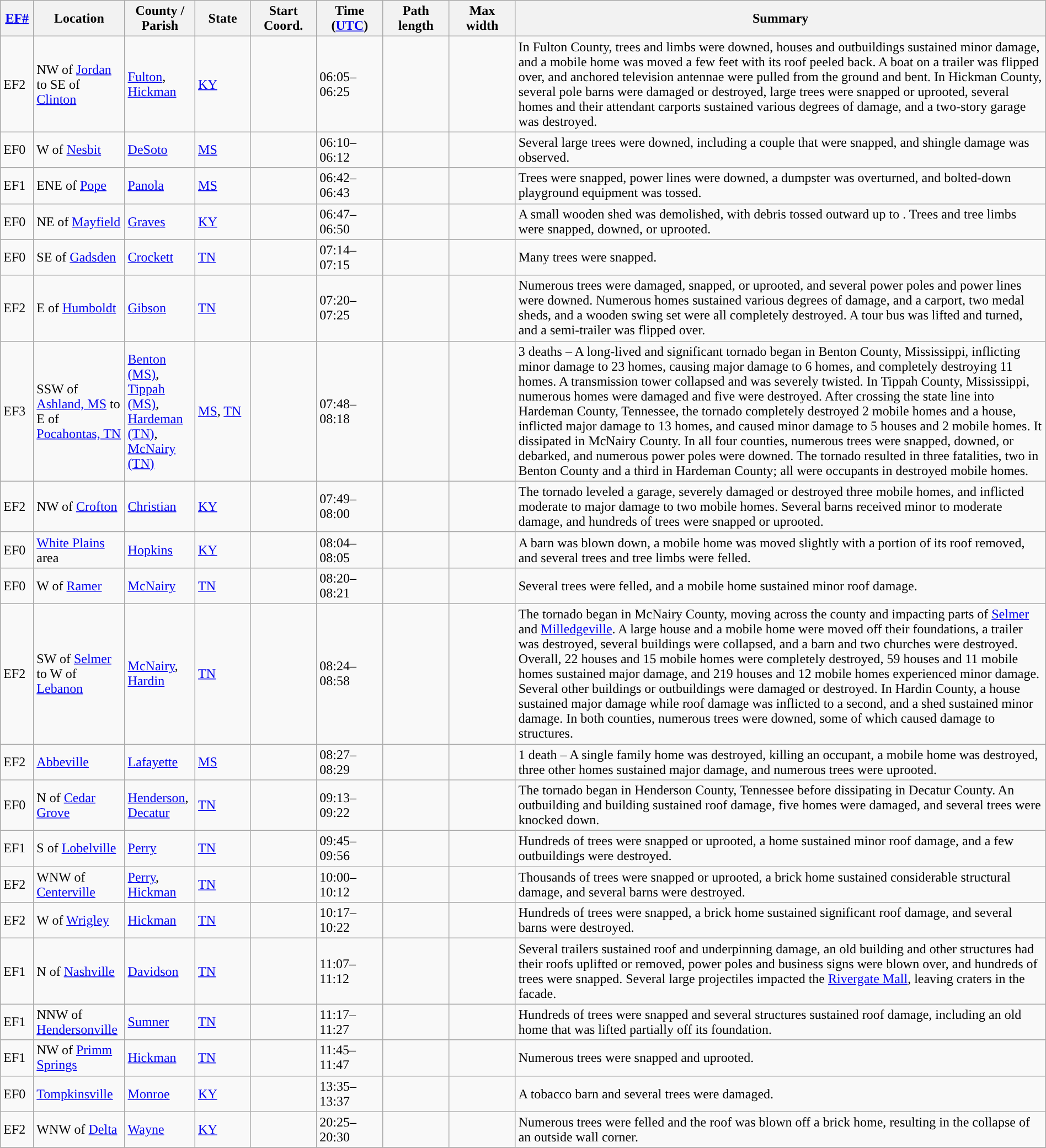<table class="wikitable sortable" style="width:100%;">
<tr>
<th scope="col" width="3%" align="center"><a href='#'>EF#</a></th>
<th scope="col" width="7%" align="center" class="unsortable">Location</th>
<th scope="col" width="6%" align="center" class="unsortable">County / Parish</th>
<th scope="col" width="5%" align="center">State</th>
<th scope="col" width="6%" align="center">Start Coord.</th>
<th scope="col" width="6%" align="center">Time (<a href='#'>UTC</a>)</th>
<th scope="col" width="6%" align="center">Path length</th>
<th scope="col" width="6%" align="center">Max width</th>
<th scope="col" width="48%" class="unsortable" align="center">Summary</th>
</tr>
<tr>
<td>EF2</td>
<td>NW of <a href='#'>Jordan</a> to SE of <a href='#'>Clinton</a></td>
<td><a href='#'>Fulton</a>, <a href='#'>Hickman</a></td>
<td><a href='#'>KY</a></td>
<td></td>
<td>06:05–06:25</td>
<td></td>
<td></td>
<td>In Fulton County, trees and limbs were downed, houses and outbuildings sustained minor damage, and a mobile home was moved a few feet with its roof peeled back. A boat on a trailer was flipped over, and anchored television antennae were pulled from the ground and bent. In Hickman County, several pole barns were damaged or destroyed, large trees were snapped or uprooted, several homes and their attendant carports sustained various degrees of damage, and a two-story garage was destroyed.</td>
</tr>
<tr>
<td>EF0</td>
<td>W of <a href='#'>Nesbit</a></td>
<td><a href='#'>DeSoto</a></td>
<td><a href='#'>MS</a></td>
<td></td>
<td>06:10–06:12</td>
<td></td>
<td></td>
<td>Several large trees were downed, including a couple that were snapped, and shingle damage was observed.</td>
</tr>
<tr>
<td>EF1</td>
<td>ENE of <a href='#'>Pope</a></td>
<td><a href='#'>Panola</a></td>
<td><a href='#'>MS</a></td>
<td></td>
<td>06:42–06:43</td>
<td></td>
<td></td>
<td>Trees were snapped, power lines were downed, a dumpster was overturned, and bolted-down playground equipment was tossed.</td>
</tr>
<tr>
<td>EF0</td>
<td>NE of <a href='#'>Mayfield</a></td>
<td><a href='#'>Graves</a></td>
<td><a href='#'>KY</a></td>
<td></td>
<td>06:47–06:50</td>
<td></td>
<td></td>
<td>A small wooden shed was demolished, with debris tossed outward up to . Trees and tree limbs were snapped, downed, or uprooted.</td>
</tr>
<tr>
<td>EF0</td>
<td>SE of <a href='#'>Gadsden</a></td>
<td><a href='#'>Crockett</a></td>
<td><a href='#'>TN</a></td>
<td></td>
<td>07:14–07:15</td>
<td></td>
<td></td>
<td>Many trees were snapped.</td>
</tr>
<tr>
<td>EF2</td>
<td>E of <a href='#'>Humboldt</a></td>
<td><a href='#'>Gibson</a></td>
<td><a href='#'>TN</a></td>
<td></td>
<td>07:20–07:25</td>
<td></td>
<td></td>
<td>Numerous trees were damaged, snapped, or uprooted, and several power poles and power lines were downed. Numerous homes sustained various degrees of damage, and a carport, two medal sheds, and a wooden swing set were all completely destroyed. A tour bus was lifted and turned, and a semi-trailer was flipped over.</td>
</tr>
<tr>
<td>EF3</td>
<td>SSW of <a href='#'>Ashland, MS</a> to E of <a href='#'>Pocahontas, TN</a></td>
<td><a href='#'>Benton (MS)</a>, <a href='#'>Tippah (MS)</a>, <a href='#'>Hardeman (TN)</a>, <a href='#'>McNairy (TN)</a></td>
<td><a href='#'>MS</a>, <a href='#'>TN</a></td>
<td></td>
<td>07:48–08:18</td>
<td></td>
<td></td>
<td>3 deaths – A long-lived and significant tornado began in Benton County, Mississippi, inflicting minor damage to 23 homes, causing major damage to 6 homes, and completely destroying 11 homes. A transmission tower collapsed and was severely twisted. In Tippah County, Mississippi, numerous homes were damaged and five were destroyed. After crossing the state line into Hardeman County, Tennessee, the tornado completely destroyed 2 mobile homes and a house, inflicted major damage to 13 homes, and caused minor damage to 5 houses and 2 mobile homes. It dissipated in McNairy County. In all four counties, numerous trees were snapped, downed, or debarked, and numerous power poles were downed. The tornado resulted in three fatalities, two in Benton County and a third in Hardeman County; all were occupants in destroyed mobile homes.</td>
</tr>
<tr>
<td>EF2</td>
<td>NW of <a href='#'>Crofton</a></td>
<td><a href='#'>Christian</a></td>
<td><a href='#'>KY</a></td>
<td></td>
<td>07:49–08:00</td>
<td></td>
<td></td>
<td>The tornado leveled a garage, severely damaged or destroyed three mobile homes, and inflicted moderate to major damage to two mobile homes. Several barns received minor to moderate damage, and hundreds of trees were snapped or uprooted.</td>
</tr>
<tr>
<td>EF0</td>
<td><a href='#'>White Plains</a> area</td>
<td><a href='#'>Hopkins</a></td>
<td><a href='#'>KY</a></td>
<td></td>
<td>08:04–08:05</td>
<td></td>
<td></td>
<td>A barn was blown down, a mobile home was moved slightly with a portion of its roof removed, and several trees and tree limbs were felled.</td>
</tr>
<tr>
<td>EF0</td>
<td>W of <a href='#'>Ramer</a></td>
<td><a href='#'>McNairy</a></td>
<td><a href='#'>TN</a></td>
<td></td>
<td>08:20–08:21</td>
<td></td>
<td></td>
<td>Several trees were felled, and a mobile home sustained minor roof damage.</td>
</tr>
<tr>
<td>EF2</td>
<td>SW of <a href='#'>Selmer</a> to W of <a href='#'>Lebanon</a></td>
<td><a href='#'>McNairy</a>, <a href='#'>Hardin</a></td>
<td><a href='#'>TN</a></td>
<td></td>
<td>08:24–08:58</td>
<td></td>
<td></td>
<td>The tornado began in McNairy County, moving across the county and impacting parts of <a href='#'>Selmer</a> and <a href='#'>Milledgeville</a>. A large house and a mobile home were moved off their foundations, a trailer was destroyed, several buildings were collapsed, and a barn and two churches were destroyed. Overall, 22 houses and 15 mobile homes were completely destroyed, 59 houses and 11 mobile homes sustained major damage, and 219 houses and 12 mobile homes experienced minor damage. Several other buildings or outbuildings were damaged or destroyed. In Hardin County, a house sustained major damage while roof damage was inflicted to a second, and a shed sustained minor damage. In both counties, numerous trees were downed, some of which caused damage to structures.</td>
</tr>
<tr>
<td>EF2</td>
<td><a href='#'>Abbeville</a></td>
<td><a href='#'>Lafayette</a></td>
<td><a href='#'>MS</a></td>
<td></td>
<td>08:27–08:29</td>
<td></td>
<td></td>
<td>1 death – A single family home was destroyed, killing an occupant, a mobile home was destroyed, three other homes sustained major damage, and numerous trees were uprooted.</td>
</tr>
<tr>
<td>EF0</td>
<td>N of <a href='#'>Cedar Grove</a></td>
<td><a href='#'>Henderson</a>, <a href='#'>Decatur</a></td>
<td><a href='#'>TN</a></td>
<td></td>
<td>09:13–09:22</td>
<td></td>
<td></td>
<td>The tornado began in Henderson County, Tennessee before dissipating in Decatur County. An outbuilding and building sustained roof damage, five homes were damaged, and several trees were knocked down.</td>
</tr>
<tr>
<td>EF1</td>
<td>S of <a href='#'>Lobelville</a></td>
<td><a href='#'>Perry</a></td>
<td><a href='#'>TN</a></td>
<td></td>
<td>09:45–09:56</td>
<td></td>
<td></td>
<td>Hundreds of trees were snapped or uprooted, a home sustained minor roof damage, and a few outbuildings were destroyed.</td>
</tr>
<tr>
<td>EF2</td>
<td>WNW of <a href='#'>Centerville</a></td>
<td><a href='#'>Perry</a>, <a href='#'>Hickman</a></td>
<td><a href='#'>TN</a></td>
<td></td>
<td>10:00–10:12</td>
<td></td>
<td></td>
<td>Thousands of trees were snapped or uprooted, a brick home sustained considerable structural damage, and several barns were destroyed.</td>
</tr>
<tr>
<td>EF2</td>
<td>W of <a href='#'>Wrigley</a></td>
<td><a href='#'>Hickman</a></td>
<td><a href='#'>TN</a></td>
<td></td>
<td>10:17–10:22</td>
<td></td>
<td></td>
<td>Hundreds of trees were snapped, a brick home sustained significant roof damage, and several barns were destroyed.</td>
</tr>
<tr>
<td>EF1</td>
<td>N of <a href='#'>Nashville</a></td>
<td><a href='#'>Davidson</a></td>
<td><a href='#'>TN</a></td>
<td></td>
<td>11:07–11:12</td>
<td></td>
<td></td>
<td>Several trailers sustained roof and underpinning damage, an old building and other structures had their roofs uplifted or removed, power poles and business signs were blown over, and hundreds of trees were snapped. Several large projectiles impacted the <a href='#'>Rivergate Mall</a>, leaving craters in the facade.</td>
</tr>
<tr>
<td>EF1</td>
<td>NNW of <a href='#'>Hendersonville</a></td>
<td><a href='#'>Sumner</a></td>
<td><a href='#'>TN</a></td>
<td></td>
<td>11:17–11:27</td>
<td></td>
<td></td>
<td>Hundreds of trees were snapped and several structures sustained roof damage, including an old home that was lifted partially off its foundation.</td>
</tr>
<tr>
<td>EF1</td>
<td>NW of <a href='#'>Primm Springs</a></td>
<td><a href='#'>Hickman</a></td>
<td><a href='#'>TN</a></td>
<td></td>
<td>11:45–11:47</td>
<td></td>
<td></td>
<td>Numerous trees were snapped and uprooted.</td>
</tr>
<tr>
<td>EF0</td>
<td><a href='#'>Tompkinsville</a></td>
<td><a href='#'>Monroe</a></td>
<td><a href='#'>KY</a></td>
<td></td>
<td>13:35–13:37</td>
<td></td>
<td></td>
<td>A tobacco barn and several trees were damaged.</td>
</tr>
<tr>
<td>EF2</td>
<td>WNW of <a href='#'>Delta</a></td>
<td><a href='#'>Wayne</a></td>
<td><a href='#'>KY</a></td>
<td></td>
<td>20:25–20:30</td>
<td></td>
<td></td>
<td>Numerous trees were felled and the roof was blown off a brick home, resulting in the collapse of an outside wall corner.</td>
</tr>
<tr>
</tr>
</table>
